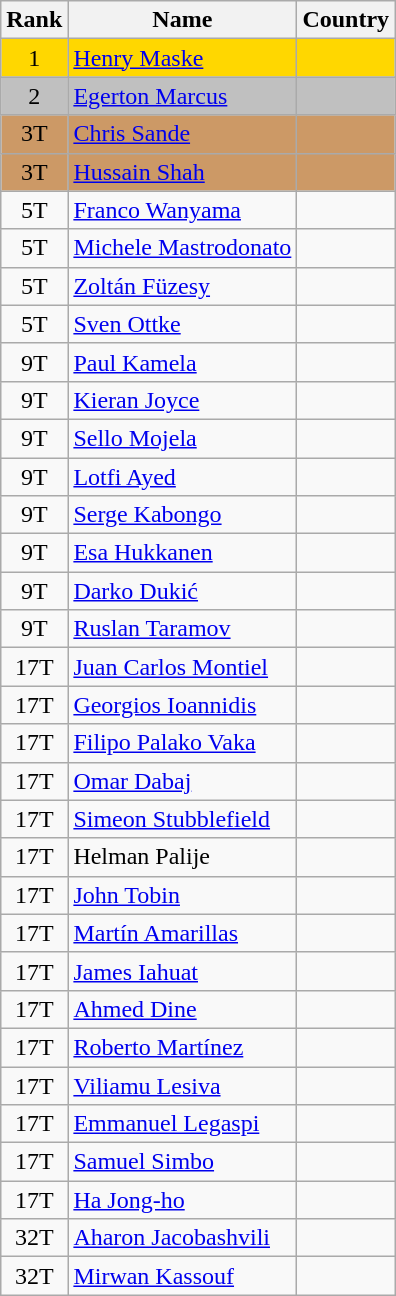<table class="wikitable sortable" style="text-align:center">
<tr>
<th>Rank</th>
<th>Name</th>
<th>Country</th>
</tr>
<tr bgcolor=gold>
<td>1</td>
<td align="left"><a href='#'>Henry Maske</a></td>
<td align="left"></td>
</tr>
<tr bgcolor=silver>
<td>2</td>
<td align="left"><a href='#'>Egerton Marcus</a></td>
<td align="left"></td>
</tr>
<tr bgcolor=#CC9966>
<td>3T</td>
<td align="left"><a href='#'>Chris Sande</a></td>
<td align="left"></td>
</tr>
<tr bgcolor=#CC9966>
<td>3T</td>
<td align="left"><a href='#'>Hussain Shah</a></td>
<td align="left"></td>
</tr>
<tr>
<td>5T</td>
<td align="left"><a href='#'>Franco Wanyama</a></td>
<td align="left"></td>
</tr>
<tr>
<td>5T</td>
<td align="left"><a href='#'>Michele Mastrodonato</a></td>
<td align="left"></td>
</tr>
<tr>
<td>5T</td>
<td align="left"><a href='#'>Zoltán Füzesy</a></td>
<td align="left"></td>
</tr>
<tr>
<td>5T</td>
<td align="left"><a href='#'>Sven Ottke</a></td>
<td align="left"></td>
</tr>
<tr>
<td>9T</td>
<td align="left"><a href='#'>Paul Kamela</a></td>
<td align="left"></td>
</tr>
<tr>
<td>9T</td>
<td align="left"><a href='#'>Kieran Joyce</a></td>
<td align="left"></td>
</tr>
<tr>
<td>9T</td>
<td align="left"><a href='#'>Sello Mojela</a></td>
<td align="left"></td>
</tr>
<tr>
<td>9T</td>
<td align="left"><a href='#'>Lotfi Ayed</a></td>
<td align="left"></td>
</tr>
<tr>
<td>9T</td>
<td align="left"><a href='#'>Serge Kabongo</a></td>
<td align="left"></td>
</tr>
<tr>
<td>9T</td>
<td align="left"><a href='#'>Esa Hukkanen</a></td>
<td align="left"></td>
</tr>
<tr>
<td>9T</td>
<td align="left"><a href='#'>Darko Dukić</a></td>
<td align="left"></td>
</tr>
<tr>
<td>9T</td>
<td align="left"><a href='#'>Ruslan Taramov</a></td>
<td align="left"></td>
</tr>
<tr>
<td>17T</td>
<td align="left"><a href='#'>Juan Carlos Montiel</a></td>
<td align="left"></td>
</tr>
<tr>
<td>17T</td>
<td align="left"><a href='#'>Georgios Ioannidis</a></td>
<td align="left"></td>
</tr>
<tr>
<td>17T</td>
<td align="left"><a href='#'>Filipo Palako Vaka</a></td>
<td align="left"></td>
</tr>
<tr>
<td>17T</td>
<td align="left"><a href='#'>Omar Dabaj</a></td>
<td align="left"></td>
</tr>
<tr>
<td>17T</td>
<td align="left"><a href='#'>Simeon Stubblefield</a></td>
<td align="left"></td>
</tr>
<tr>
<td>17T</td>
<td align="left">Helman Palije</td>
<td align="left"></td>
</tr>
<tr>
<td>17T</td>
<td align="left"><a href='#'>John Tobin</a></td>
<td align="left"></td>
</tr>
<tr>
<td>17T</td>
<td align="left"><a href='#'>Martín Amarillas</a></td>
<td align="left"></td>
</tr>
<tr>
<td>17T</td>
<td align="left"><a href='#'>James Iahuat</a></td>
<td align="left"></td>
</tr>
<tr>
<td>17T</td>
<td align="left"><a href='#'>Ahmed Dine</a></td>
<td align="left"></td>
</tr>
<tr>
<td>17T</td>
<td align="left"><a href='#'>Roberto Martínez</a></td>
<td align="left"></td>
</tr>
<tr>
<td>17T</td>
<td align="left"><a href='#'>Viliamu Lesiva</a></td>
<td align="left"></td>
</tr>
<tr>
<td>17T</td>
<td align="left"><a href='#'>Emmanuel Legaspi</a></td>
<td align="left"></td>
</tr>
<tr>
<td>17T</td>
<td align="left"><a href='#'>Samuel Simbo</a></td>
<td align="left"></td>
</tr>
<tr>
<td>17T</td>
<td align="left"><a href='#'>Ha Jong-ho</a></td>
<td align="left"></td>
</tr>
<tr>
<td>32T</td>
<td align="left"><a href='#'>Aharon Jacobashvili</a></td>
<td align="left"></td>
</tr>
<tr>
<td>32T</td>
<td align="left"><a href='#'>Mirwan Kassouf</a></td>
<td align="left"></td>
</tr>
</table>
